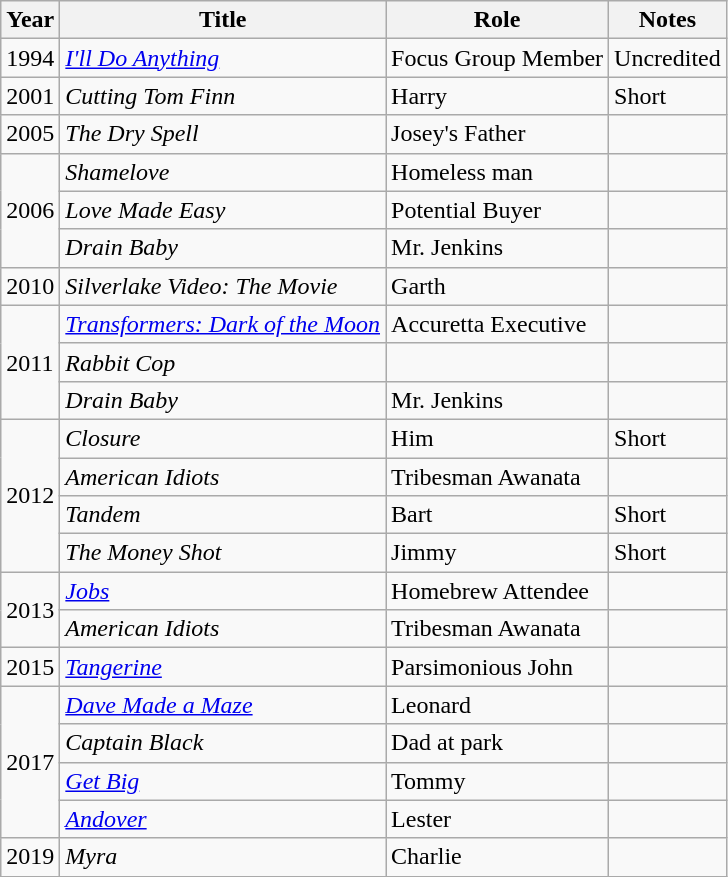<table class="wikitable">
<tr>
<th>Year</th>
<th>Title</th>
<th>Role</th>
<th>Notes</th>
</tr>
<tr>
<td>1994</td>
<td><em><a href='#'>I'll Do Anything</a></em></td>
<td>Focus Group Member</td>
<td>Uncredited</td>
</tr>
<tr>
<td>2001</td>
<td><em>Cutting Tom Finn</em></td>
<td>Harry</td>
<td>Short</td>
</tr>
<tr>
<td>2005</td>
<td><em>The Dry Spell</em></td>
<td>Josey's Father</td>
<td></td>
</tr>
<tr>
<td rowspan=3>2006</td>
<td><em>Shamelove</em></td>
<td>Homeless man</td>
<td></td>
</tr>
<tr>
<td><em>Love Made Easy</em></td>
<td>Potential Buyer</td>
<td></td>
</tr>
<tr>
<td><em>Drain Baby</em></td>
<td>Mr. Jenkins</td>
<td></td>
</tr>
<tr>
<td>2010</td>
<td><em>Silverlake Video: The Movie</em></td>
<td>Garth</td>
<td></td>
</tr>
<tr>
<td rowspan=3>2011</td>
<td><em><a href='#'>Transformers: Dark of the Moon</a></em></td>
<td>Accuretta Executive</td>
<td></td>
</tr>
<tr>
<td><em>Rabbit Cop</em></td>
<td></td>
<td></td>
</tr>
<tr>
<td><em>Drain Baby</em></td>
<td>Mr. Jenkins</td>
<td></td>
</tr>
<tr>
<td rowspan=4>2012</td>
<td><em>Closure</em></td>
<td>Him</td>
<td>Short</td>
</tr>
<tr>
<td><em>American Idiots</em></td>
<td>Tribesman Awanata</td>
<td></td>
</tr>
<tr>
<td><em>Tandem</em></td>
<td>Bart</td>
<td>Short</td>
</tr>
<tr>
<td><em>The Money Shot</em></td>
<td>Jimmy</td>
<td>Short</td>
</tr>
<tr>
<td rowspan=2>2013</td>
<td><em><a href='#'>Jobs</a></em></td>
<td>Homebrew Attendee</td>
<td></td>
</tr>
<tr>
<td><em>American Idiots</em></td>
<td>Tribesman Awanata</td>
<td></td>
</tr>
<tr>
<td>2015</td>
<td><em><a href='#'>Tangerine</a></em></td>
<td>Parsimonious John</td>
<td></td>
</tr>
<tr>
<td rowspan=4>2017</td>
<td><em><a href='#'>Dave Made a Maze</a></em></td>
<td>Leonard</td>
<td></td>
</tr>
<tr>
<td><em>Captain Black</em></td>
<td>Dad at park</td>
<td></td>
</tr>
<tr>
<td><em><a href='#'>Get Big</a></em></td>
<td>Tommy</td>
<td></td>
</tr>
<tr>
<td><em><a href='#'>Andover</a></em></td>
<td>Lester</td>
<td></td>
</tr>
<tr>
<td>2019</td>
<td><em>Myra</em></td>
<td>Charlie</td>
<td></td>
</tr>
</table>
